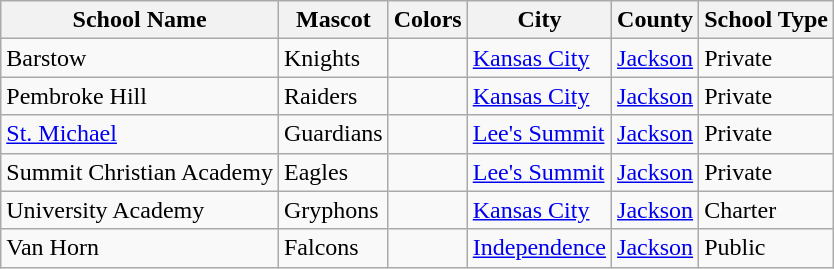<table class="wikitable">
<tr>
<th>School Name</th>
<th>Mascot</th>
<th>Colors</th>
<th>City</th>
<th>County</th>
<th>School Type</th>
</tr>
<tr>
<td>Barstow</td>
<td>Knights</td>
<td></td>
<td><a href='#'>Kansas City</a></td>
<td><a href='#'>Jackson</a></td>
<td>Private</td>
</tr>
<tr>
<td>Pembroke Hill</td>
<td>Raiders</td>
<td></td>
<td><a href='#'>Kansas City</a></td>
<td><a href='#'>Jackson</a></td>
<td>Private</td>
</tr>
<tr>
<td><a href='#'>St. Michael</a></td>
<td>Guardians</td>
<td></td>
<td><a href='#'>Lee's Summit</a></td>
<td><a href='#'>Jackson</a></td>
<td>Private</td>
</tr>
<tr>
<td>Summit Christian Academy</td>
<td>Eagles</td>
<td></td>
<td><a href='#'>Lee's Summit</a></td>
<td><a href='#'>Jackson</a></td>
<td>Private</td>
</tr>
<tr>
<td>University Academy</td>
<td>Gryphons</td>
<td></td>
<td><a href='#'>Kansas City</a></td>
<td><a href='#'>Jackson</a></td>
<td>Charter</td>
</tr>
<tr>
<td>Van Horn</td>
<td>Falcons</td>
<td></td>
<td><a href='#'>Independence</a></td>
<td><a href='#'>Jackson</a></td>
<td>Public</td>
</tr>
</table>
